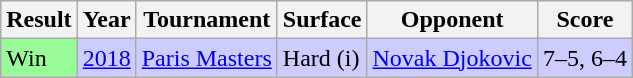<table class="wikitable">
<tr>
<th>Result</th>
<th>Year</th>
<th>Tournament</th>
<th>Surface</th>
<th>Opponent</th>
<th class=unsortable>Score</th>
</tr>
<tr bgcolor=#ccf>
<td bgcolor=98fb98>Win</td>
<td><a href='#'>2018</a></td>
<td><a href='#'>Paris Masters</a></td>
<td>Hard (i)</td>
<td> <a href='#'>Novak Djokovic</a></td>
<td>7–5, 6–4</td>
</tr>
</table>
